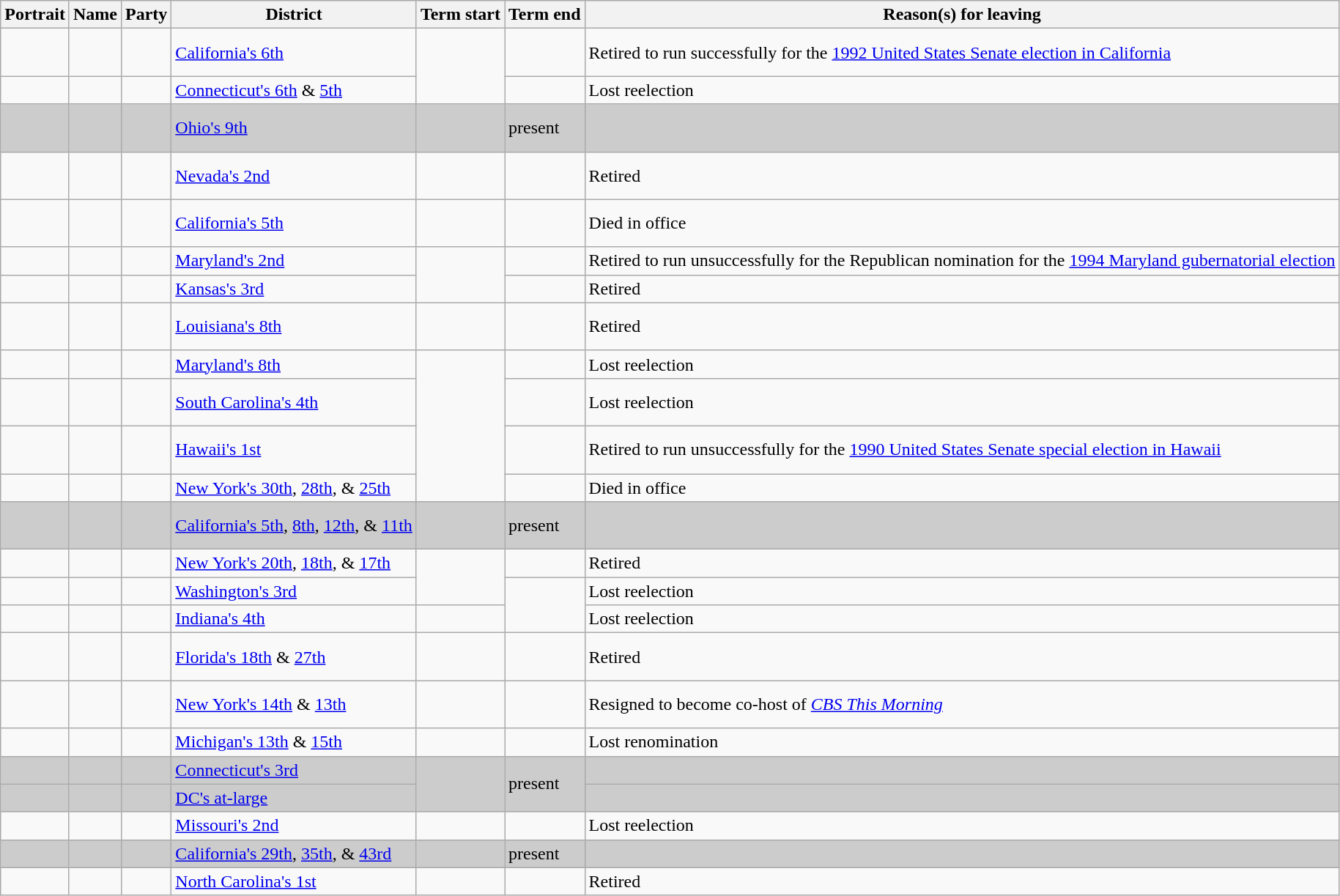<table class="wikitable sortable">
<tr>
<th>Portrait</th>
<th>Name<br></th>
<th>Party</th>
<th>District</th>
<th>Term start</th>
<th>Term end</th>
<th>Reason(s) for leaving</th>
</tr>
<tr>
<td></td>
<td><br><br></td>
<td></td>
<td><a href='#'>California's 6th</a></td>
<td rowspan=2></td>
<td></td>
<td>Retired to run successfully for the <a href='#'>1992 United States Senate election in California</a></td>
</tr>
<tr>
<td></td>
<td><br></td>
<td></td>
<td><a href='#'>Connecticut's 6th</a> & <a href='#'>5th</a></td>
<td></td>
<td>Lost reelection</td>
</tr>
<tr style="background:#ccc;">
<td></td>
<td><br><br></td>
<td></td>
<td><a href='#'>Ohio's 9th</a></td>
<td></td>
<td>present</td>
<td></td>
</tr>
<tr>
<td></td>
<td><br><br></td>
<td></td>
<td><a href='#'>Nevada's 2nd</a></td>
<td></td>
<td></td>
<td>Retired</td>
</tr>
<tr>
<td></td>
<td><br><br></td>
<td></td>
<td><a href='#'>California's 5th</a></td>
<td></td>
<td></td>
<td>Died in office</td>
</tr>
<tr>
<td></td>
<td><br></td>
<td></td>
<td><a href='#'>Maryland's 2nd</a></td>
<td rowspan=2></td>
<td></td>
<td>Retired to run unsuccessfully for the Republican nomination for the <a href='#'>1994 Maryland gubernatorial election</a></td>
</tr>
<tr>
<td></td>
<td><br></td>
<td></td>
<td><a href='#'>Kansas's 3rd</a></td>
<td></td>
<td>Retired</td>
</tr>
<tr>
<td></td>
<td><br><br></td>
<td></td>
<td><a href='#'>Louisiana's 8th</a></td>
<td></td>
<td></td>
<td>Retired</td>
</tr>
<tr>
<td></td>
<td><br></td>
<td></td>
<td><a href='#'>Maryland's 8th</a></td>
<td rowspan=4></td>
<td></td>
<td>Lost reelection</td>
</tr>
<tr>
<td></td>
<td><br><br></td>
<td></td>
<td><a href='#'>South Carolina's 4th</a></td>
<td></td>
<td>Lost reelection</td>
</tr>
<tr>
<td></td>
<td><br><br></td>
<td></td>
<td><a href='#'>Hawaii's 1st</a></td>
<td></td>
<td>Retired to run unsuccessfully for the <a href='#'>1990 United States Senate special election in Hawaii</a></td>
</tr>
<tr>
<td></td>
<td><br></td>
<td></td>
<td><a href='#'>New York's 30th</a>, <a href='#'>28th</a>, & <a href='#'>25th</a></td>
<td></td>
<td>Died in office</td>
</tr>
<tr style="background:#ccc;">
<td></td>
<td><br><br></td>
<td></td>
<td><a href='#'>California's 5th</a>, <a href='#'>8th</a>, <a href='#'>12th</a>, & <a href='#'>11th</a></td>
<td></td>
<td>present</td>
<td></td>
</tr>
<tr>
<td></td>
<td><br></td>
<td></td>
<td><a href='#'>New York's 20th</a>, <a href='#'>18th</a>, & <a href='#'>17th</a></td>
<td rowspan=2></td>
<td></td>
<td>Retired</td>
</tr>
<tr>
<td></td>
<td><br></td>
<td></td>
<td><a href='#'>Washington's 3rd</a></td>
<td rowspan=2></td>
<td>Lost reelection</td>
</tr>
<tr>
<td></td>
<td><br></td>
<td></td>
<td><a href='#'>Indiana's 4th</a></td>
<td></td>
<td>Lost reelection</td>
</tr>
<tr>
<td></td>
<td><br><br></td>
<td></td>
<td><a href='#'>Florida's 18th</a> & <a href='#'>27th</a></td>
<td></td>
<td></td>
<td>Retired</td>
</tr>
<tr>
<td></td>
<td><br><br></td>
<td></td>
<td><a href='#'>New York's 14th</a> & <a href='#'>13th</a></td>
<td></td>
<td></td>
<td>Resigned to become co-host of <em><a href='#'>CBS This Morning</a></em></td>
</tr>
<tr>
<td></td>
<td><br></td>
<td></td>
<td><a href='#'>Michigan's 13th</a> & <a href='#'>15th</a></td>
<td></td>
<td></td>
<td>Lost renomination</td>
</tr>
<tr style="background:#ccc;">
<td></td>
<td><br></td>
<td></td>
<td><a href='#'>Connecticut's 3rd</a></td>
<td rowspan=2></td>
<td rowspan=2>present</td>
<td></td>
</tr>
<tr style="background:#ccc;">
<td></td>
<td><br></td>
<td></td>
<td><a href='#'>DC's at-large</a></td>
<td></td>
</tr>
<tr>
<td></td>
<td><br></td>
<td></td>
<td><a href='#'>Missouri's 2nd</a></td>
<td></td>
<td></td>
<td>Lost reelection</td>
</tr>
<tr style="background:#ccc;">
<td></td>
<td><br></td>
<td></td>
<td><a href='#'>California's 29th</a>, <a href='#'>35th</a>, & <a href='#'>43rd</a></td>
<td></td>
<td>present</td>
<td></td>
</tr>
<tr>
<td></td>
<td><br></td>
<td></td>
<td><a href='#'>North Carolina's 1st</a></td>
<td></td>
<td></td>
<td>Retired</td>
</tr>
</table>
